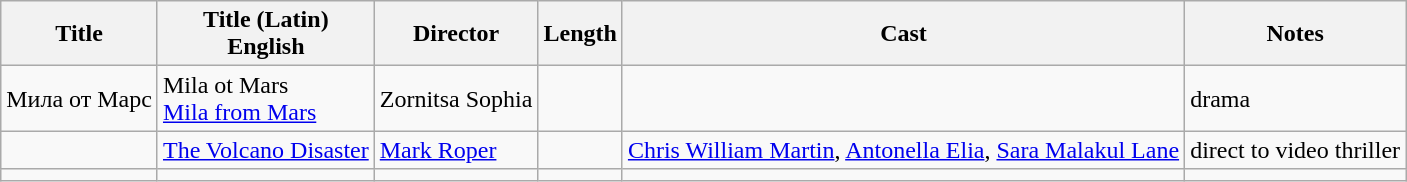<table class="wikitable">
<tr>
<th>Title</th>
<th>Title (Latin)<br>English</th>
<th>Director</th>
<th>Length</th>
<th>Cast</th>
<th>Notes</th>
</tr>
<tr>
<td>Мила от Марс</td>
<td>Mila ot Mars<br><a href='#'>Mila from Mars</a></td>
<td>Zornitsa Sophia</td>
<td></td>
<td></td>
<td>drama</td>
</tr>
<tr>
<td></td>
<td><a href='#'>The Volcano Disaster</a></td>
<td><a href='#'>Mark Roper</a></td>
<td></td>
<td><a href='#'>Chris William Martin</a>, <a href='#'>Antonella Elia</a>, <a href='#'>Sara Malakul Lane</a></td>
<td>direct to video thriller</td>
</tr>
<tr>
<td></td>
<td></td>
<td></td>
<td></td>
<td></td>
<td></td>
</tr>
</table>
